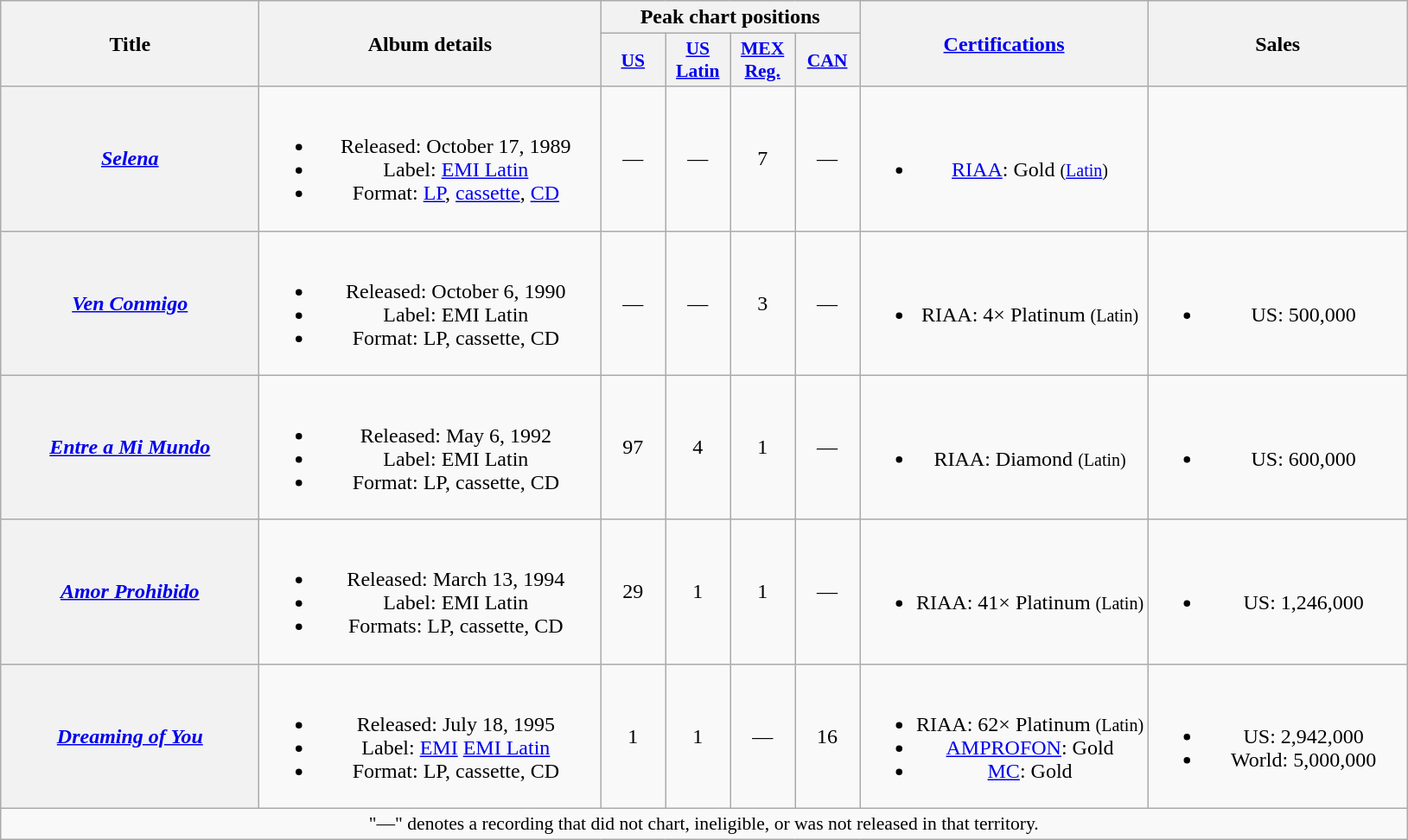<table class="wikitable plainrowheaders" style="text-align:center;">
<tr>
<th scope="col" rowspan="2" style="width:12em;">Title</th>
<th scope="col" rowspan="2" style="width:16em;">Album details</th>
<th scope="col" colspan="4">Peak chart positions</th>
<th scope="col" rowspan="2"><a href='#'>Certifications</a></th>
<th scope="col" rowspan="2" style="width:12em;">Sales</th>
</tr>
<tr>
<th scope="col" style="width:3em;font-size:90%;"><a href='#'>US</a><br></th>
<th scope="col" style="width:3em;font-size:90%;"><a href='#'>US<br>Latin</a><br></th>
<th scope="col" style="width:3em;font-size:90%;"><a href='#'>MEX<br>Reg.</a><br></th>
<th scope="col" style="width:3em;font-size:90%;"><a href='#'>CAN</a><br></th>
</tr>
<tr>
<th scope="row"><em><a href='#'>Selena</a></em></th>
<td><br><ul><li>Released: October 17, 1989</li><li>Label: <a href='#'>EMI Latin</a></li><li>Format: <a href='#'>LP</a>, <a href='#'>cassette</a>, <a href='#'>CD</a></li></ul></td>
<td>—</td>
<td>—</td>
<td>7</td>
<td>—</td>
<td><br><ul><li><a href='#'>RIAA</a>: Gold <small>(<a href='#'>Latin</a>)</small></li></ul></td>
<td></td>
</tr>
<tr>
<th scope="row"><em><a href='#'>Ven Conmigo</a></em></th>
<td><br><ul><li>Released: October 6, 1990</li><li>Label: EMI Latin</li><li>Format: LP, cassette, CD</li></ul></td>
<td>—</td>
<td>—</td>
<td>3</td>
<td>—</td>
<td><br><ul><li>RIAA: 4× Platinum <small>(Latin)</small></li></ul></td>
<td><br><ul><li>US: 500,000</li></ul></td>
</tr>
<tr>
<th scope="row"><em><a href='#'>Entre a Mi Mundo</a></em></th>
<td><br><ul><li>Released: May 6, 1992</li><li>Label: EMI Latin</li><li>Format: LP, cassette, CD</li></ul></td>
<td>97</td>
<td>4</td>
<td>1</td>
<td>—</td>
<td><br><ul><li>RIAA: Diamond <small>(Latin)</small></li></ul></td>
<td><br><ul><li>US: 600,000</li></ul></td>
</tr>
<tr>
<th scope="row"><em><a href='#'>Amor Prohibido</a></em></th>
<td><br><ul><li>Released: March 13, 1994</li><li>Label: EMI Latin</li><li>Formats: LP, cassette, CD</li></ul></td>
<td>29</td>
<td>1</td>
<td>1</td>
<td>—</td>
<td><br><ul><li>RIAA: 41× Platinum <small>(Latin)</small></li></ul></td>
<td><br><ul><li>US: 1,246,000</li></ul></td>
</tr>
<tr>
<th scope="row"><em><a href='#'>Dreaming of You</a></em></th>
<td><br><ul><li>Released: July 18, 1995</li><li>Label: <a href='#'>EMI</a> <a href='#'>EMI Latin</a></li><li>Format: LP, cassette, CD</li></ul></td>
<td>1</td>
<td>1</td>
<td>—</td>
<td>16</td>
<td><br><ul><li>RIAA: 62× Platinum <small>(Latin)</small></li><li><a href='#'>AMPROFON</a>: Gold</li><li><a href='#'>MC</a>: Gold</li></ul></td>
<td><br><ul><li>US: 2,942,000</li><li>World: 5,000,000</li></ul></td>
</tr>
<tr>
<td colspan="14" style="font-size:90%">"—" denotes a recording that did not chart, ineligible, or was not released in that territory.</td>
</tr>
</table>
